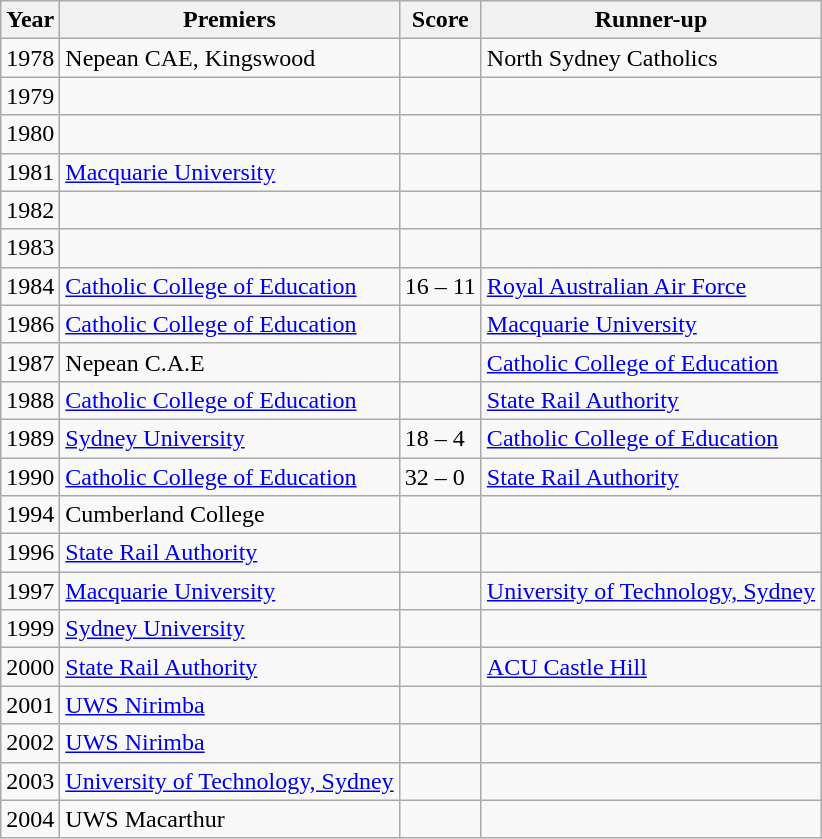<table class="wikitable">
<tr>
<th>Year</th>
<th>Premiers</th>
<th>Score</th>
<th>Runner-up</th>
</tr>
<tr>
<td>1978</td>
<td>Nepean CAE, Kingswood</td>
<td></td>
<td>North Sydney Catholics</td>
</tr>
<tr>
<td>1979</td>
<td></td>
<td></td>
<td></td>
</tr>
<tr>
<td>1980</td>
<td></td>
<td></td>
<td></td>
</tr>
<tr>
<td>1981</td>
<td><a href='#'>Macquarie University</a></td>
<td></td>
<td></td>
</tr>
<tr>
<td>1982</td>
<td></td>
<td></td>
<td></td>
</tr>
<tr>
<td>1983</td>
<td></td>
<td></td>
<td></td>
</tr>
<tr>
<td>1984</td>
<td><a href='#'>Catholic College of Education</a></td>
<td>16 – 11</td>
<td><a href='#'>Royal Australian Air Force</a></td>
</tr>
<tr>
<td>1986</td>
<td><a href='#'>Catholic College of Education</a></td>
<td></td>
<td><a href='#'>Macquarie University</a></td>
</tr>
<tr>
<td>1987</td>
<td>Nepean C.A.E</td>
<td></td>
<td><a href='#'>Catholic College of Education</a></td>
</tr>
<tr>
<td>1988</td>
<td><a href='#'>Catholic College of Education</a></td>
<td></td>
<td><a href='#'>State Rail Authority</a></td>
</tr>
<tr>
<td>1989</td>
<td><a href='#'>Sydney University</a></td>
<td>18 – 4</td>
<td><a href='#'>Catholic College of Education</a></td>
</tr>
<tr>
<td>1990</td>
<td><a href='#'>Catholic College of Education</a></td>
<td>32 – 0</td>
<td><a href='#'>State Rail Authority</a></td>
</tr>
<tr>
<td>1994</td>
<td>Cumberland College</td>
<td></td>
<td></td>
</tr>
<tr>
<td>1996</td>
<td><a href='#'>State Rail Authority</a></td>
<td></td>
<td></td>
</tr>
<tr>
<td>1997</td>
<td><a href='#'>Macquarie University</a></td>
<td></td>
<td><a href='#'>University of Technology, Sydney</a></td>
</tr>
<tr>
<td>1999</td>
<td><a href='#'>Sydney University</a></td>
<td></td>
<td></td>
</tr>
<tr>
<td>2000</td>
<td><a href='#'>State Rail Authority</a></td>
<td></td>
<td><a href='#'>ACU Castle Hill</a></td>
</tr>
<tr>
<td>2001</td>
<td><a href='#'>UWS Nirimba</a></td>
<td></td>
<td></td>
</tr>
<tr>
<td>2002</td>
<td><a href='#'>UWS Nirimba</a></td>
<td></td>
<td></td>
</tr>
<tr>
<td>2003</td>
<td><a href='#'>University of Technology, Sydney</a></td>
<td></td>
<td></td>
</tr>
<tr>
<td>2004</td>
<td>UWS Macarthur</td>
<td></td>
<td></td>
</tr>
</table>
